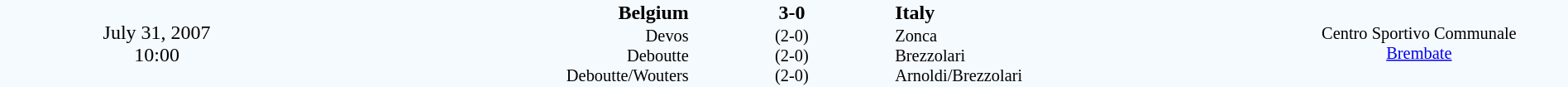<table style="width: 100%; background:#F5FAFF;" cellspacing="0">
<tr>
<td align=center rowspan=3 width=20%>July 31, 2007<br>10:00</td>
</tr>
<tr>
<td width=24% align=right><strong>Belgium</strong></td>
<td align=center width=13%><strong>3-0</strong></td>
<td width=24%><strong>Italy</strong></td>
<td style=font-size:85% rowspan=3 valign=middle align=center>Centro Sportivo Communale<br><a href='#'>Brembate</a></td>
</tr>
<tr style=font-size:85%>
<td align=right valign=top>Devos<br>Deboutte<br>Deboutte/Wouters</td>
<td align=center>(2-0)<br>(2-0)<br>(2-0)</td>
<td>Zonca<br>Brezzolari<br>Arnoldi/Brezzolari</td>
</tr>
</table>
